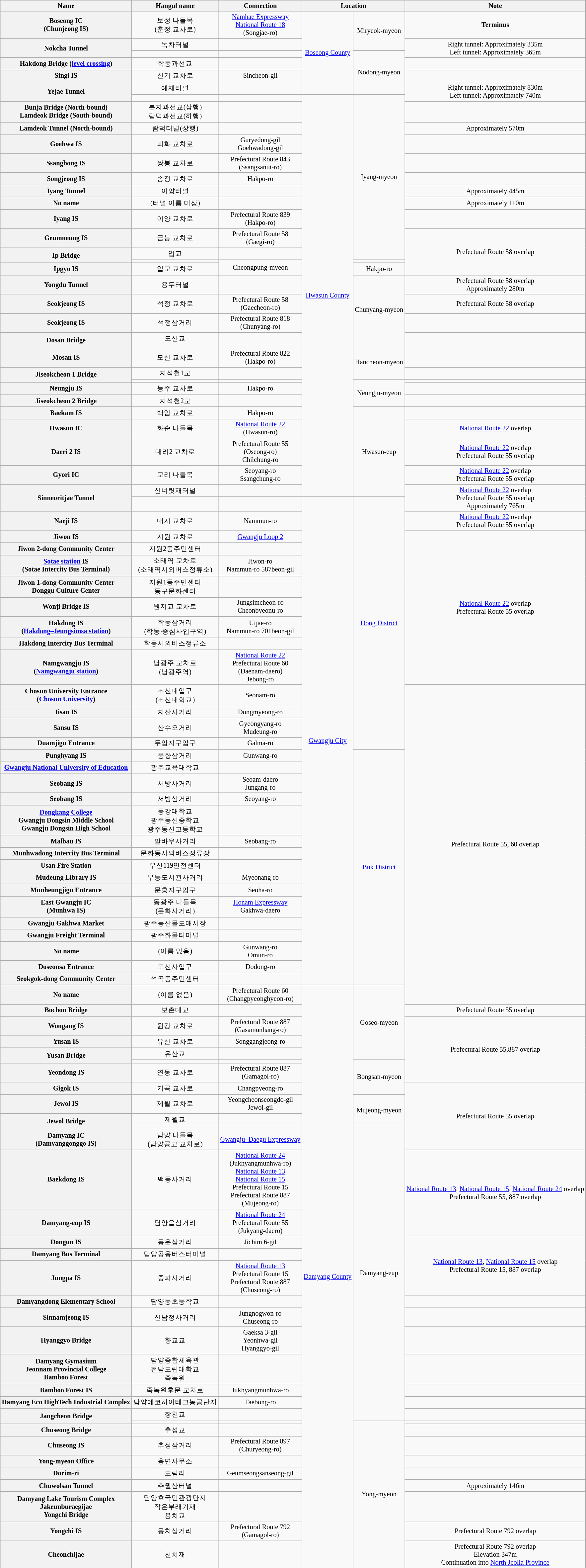<table class="wikitable" style="font-size: 85%; text-align: center;">
<tr>
<th>Name </th>
<th>Hangul name</th>
<th>Connection</th>
<th colspan="2">Location</th>
<th>Note</th>
</tr>
<tr>
<th>Boseong IC<br>(Chunjeong IS)</th>
<td>보성 나들목<br>(춘정 교차로)</td>
<td><a href='#'>Namhae Expressway</a><br><a href='#'>National Route 18</a><br>(Songjae-ro)</td>
<td rowspan=6><a href='#'>Boseong County</a></td>
<td rowspan=2>Miryeok-myeon</td>
<td><strong>Terminus</strong></td>
</tr>
<tr>
<th rowspan=2>Nokcha Tunnel</th>
<td>녹차터널</td>
<td></td>
<td rowspan=2>Right tunnel: Approximately 335m<br>Left tunnel: Approximately 365m</td>
</tr>
<tr>
<td></td>
<td></td>
<td rowspan=4>Nodong-myeon</td>
</tr>
<tr>
<th>Hakdong Bridge (<a href='#'>level crossing</a>)</th>
<td>학동과선교</td>
<td></td>
<td></td>
</tr>
<tr>
<th>Singi IS</th>
<td>신기 교차로</td>
<td>Sincheon-gil</td>
<td></td>
</tr>
<tr>
<th rowspan=2>Yejae Tunnel</th>
<td>예재터널</td>
<td></td>
<td rowspan=2>Right tunnel: Approximately 830m<br>Left tunnel: Approximately 740m</td>
</tr>
<tr>
<td></td>
<td></td>
<td rowspan=28><a href='#'>Hwasun County</a></td>
<td rowspan=11>Iyang-myeon</td>
</tr>
<tr>
<th>Bunja Bridge (North-bound)<br>Lamdeok Bridge (South-bound)</th>
<td>분자과선교(상행)<br>람덕과선교(하행)</td>
<td></td>
<td></td>
</tr>
<tr>
<th>Lamdeok Tunnel (North-bound)</th>
<td>람덕터널(상행)</td>
<td></td>
<td>Approximately 570m</td>
</tr>
<tr>
<th>Goehwa IS</th>
<td>괴화 교차로</td>
<td>Guryedong-gil<br>Goehwadong-gil</td>
<td></td>
</tr>
<tr>
<th>Ssangbong IS</th>
<td>쌍봉 교차로</td>
<td>Prefectural Route 843<br>(Ssangsanui-ro)</td>
<td></td>
</tr>
<tr>
<th>Songjeong IS</th>
<td>송정 교차로</td>
<td>Hakpo-ro</td>
<td></td>
</tr>
<tr>
<th>Iyang Tunnel</th>
<td>이양터널</td>
<td></td>
<td>Approximately 445m</td>
</tr>
<tr>
<th>No name</th>
<td>(터널 이름 미상)</td>
<td></td>
<td>Approximately 110m</td>
</tr>
<tr>
<th>Iyang IS</th>
<td>이양 교차로</td>
<td>Prefectural Route 839<br>(Hakpo-ro)</td>
<td></td>
</tr>
<tr>
<th>Geumneung IS</th>
<td>금능 교차로</td>
<td>Prefectural Route 58<br>(Gaegi-ro)</td>
<td rowspan=4>Prefectural Route 58 overlap</td>
</tr>
<tr>
<th rowspan=2>Ip Bridge</th>
<td>입교</td>
<td></td>
</tr>
<tr>
<td></td>
<td rowspan=2>Cheongpung-myeon</td>
</tr>
<tr>
<th>Ipgyo IS</th>
<td>입교 교차로</td>
<td>Hakpo-ro</td>
</tr>
<tr>
<th>Yongdu Tunnel</th>
<td>용두터널</td>
<td></td>
<td rowspan=4>Chunyang-myeon</td>
<td>Prefectural Route 58 overlap<br>Approximately 280m</td>
</tr>
<tr>
<th>Seokjeong IS</th>
<td>석정 교차로</td>
<td>Prefectural Route 58<br>(Gaecheon-ro)</td>
<td>Prefectural Route 58 overlap</td>
</tr>
<tr>
<th>Seokjeong IS</th>
<td>석정삼거리</td>
<td>Prefectural Route 818<br>(Chunyang-ro)</td>
<td></td>
</tr>
<tr>
<th rowspan=2>Dosan Bridge</th>
<td>도산교</td>
<td></td>
<td></td>
</tr>
<tr>
<td></td>
<td></td>
<td rowspan=3>Hancheon-myeon</td>
<td></td>
</tr>
<tr>
<th>Mosan IS</th>
<td>모산 교차로</td>
<td>Prefectural Route 822<br>(Hakpo-ro)</td>
<td></td>
</tr>
<tr>
<th rowspan=2>Jiseokcheon 1 Bridge</th>
<td>지석천1교</td>
<td></td>
<td></td>
</tr>
<tr>
<td></td>
<td></td>
<td rowspan=3>Neungju-myeon</td>
<td></td>
</tr>
<tr>
<th>Neungju IS</th>
<td>능주 교차로</td>
<td>Hakpo-ro</td>
<td></td>
</tr>
<tr>
<th>Jiseokcheon 2 Bridge</th>
<td>지석천2교</td>
<td></td>
<td></td>
</tr>
<tr>
<th>Baekam IS</th>
<td>백암 교차로</td>
<td>Hakpo-ro</td>
<td rowspan=5>Hwasun-eup</td>
<td></td>
</tr>
<tr>
<th>Hwasun IC</th>
<td>화순 나들목</td>
<td><a href='#'>National Route 22</a><br>(Hwasun-ro)</td>
<td><a href='#'>National Route 22</a> overlap</td>
</tr>
<tr>
<th>Daeri 2 IS</th>
<td>대리2 교차로</td>
<td>Prefectural Route 55<br>(Oseong-ro)<br>Chilchung-ro</td>
<td><a href='#'>National Route 22</a> overlap<br>Prefectural Route 55 overlap</td>
</tr>
<tr>
<th>Gyori IC</th>
<td>교리 나들목</td>
<td>Seoyang-ro<br>Ssangchung-ro</td>
<td><a href='#'>National Route 22</a> overlap<br>Prefectural Route 55 overlap</td>
</tr>
<tr>
<th rowspan=2>Sinneoritjae Tunnel</th>
<td>신너릿재터널</td>
<td></td>
<td rowspan=2><a href='#'>National Route 22</a> overlap<br>Prefectural Route 55 overlap<br>Approximately 765m</td>
</tr>
<tr>
<td></td>
<td></td>
<td rowspan=30><a href='#'>Gwangju City</a></td>
<td rowspan=14><a href='#'>Dong District</a></td>
</tr>
<tr>
<th>Naeji IS</th>
<td>내지 교차로</td>
<td>Nammun-ro</td>
<td><a href='#'>National Route 22</a> overlap<br>Prefectural Route 55 overlap</td>
</tr>
<tr>
<th>Jiwon IS</th>
<td>지원 교차로</td>
<td><a href='#'>Gwangju Loop 2</a></td>
<td rowspan=8><a href='#'>National Route 22</a> overlap<br>Prefectural Route 55 overlap</td>
</tr>
<tr>
<th>Jiwon 2-dong Community Center</th>
<td>지원2동주민센터</td>
<td></td>
</tr>
<tr>
<th><a href='#'>Sotae station</a> IS<br>(Sotae Intercity Bus Terminal)</th>
<td>소태역 교차로<br>(소태역시외버스정류소)</td>
<td>Jiwon-ro<br>Nammun-ro 587beon-gil</td>
</tr>
<tr>
<th>Jiwon 1-dong Community Center<br>Donggu Culture Center</th>
<td>지원1동주민센터<br>동구문화센터</td>
<td></td>
</tr>
<tr>
<th>Wonji Bridge IS</th>
<td>원지교 교차로</td>
<td>Jungsimcheon-ro<br>Cheonbyeonu-ro</td>
</tr>
<tr>
<th>Hakdong IS<br>(<a href='#'>Hakdong–Jeungsimsa station</a>)</th>
<td>학동삼거리<br>(학동·증심사입구역)</td>
<td>Uijae-ro<br>Nammun-ro 701beon-gil</td>
</tr>
<tr>
<th>Hakdong Intercity Bus Terminal</th>
<td>학동시외버스정류소</td>
<td></td>
</tr>
<tr>
<th>Namgwangju IS<br>(<a href='#'>Namgwangju station</a>)</th>
<td>남광주 교차로<br>(남광주역)</td>
<td><a href='#'>National Route 22</a><br>Prefectural Route 60<br>(Daenam-daero)<br>Jebong-ro</td>
</tr>
<tr>
<th>Chosun University Entrance<br>(<a href='#'>Chosun University</a>)</th>
<td>조선대입구<br>(조선대학교)</td>
<td>Seonam-ro</td>
<td rowspan=21>Prefectural Route 55, 60 overlap</td>
</tr>
<tr>
<th>Jisan IS</th>
<td>지산사거리</td>
<td>Dongmyeong-ro</td>
</tr>
<tr>
<th>Sansu IS</th>
<td>산수오거리</td>
<td>Gyeongyang-ro<br>Mudeung-ro</td>
</tr>
<tr>
<th>Duamjigu Entrance</th>
<td>두암지구입구</td>
<td>Galma-ro</td>
</tr>
<tr>
<th>Punghyang IS</th>
<td>풍향삼거리</td>
<td>Gunwang-ro</td>
<td rowspan=16><a href='#'>Buk District</a></td>
</tr>
<tr>
<th><a href='#'>Gwangju National University of Education</a></th>
<td>광주교육대학교</td>
<td></td>
</tr>
<tr>
<th>Seobang IS</th>
<td>서방사거리</td>
<td>Seoam-daero<br>Jungang-ro</td>
</tr>
<tr>
<th>Seobang IS</th>
<td>서방삼거리</td>
<td>Seoyang-ro</td>
</tr>
<tr>
<th><a href='#'>Dongkang College</a><br>Gwangju Dongsin Middle School<br>Gwangju Dongsin High School</th>
<td>동강대학교<br>광주동신중학교<br>광주동신고등학교</td>
<td></td>
</tr>
<tr>
<th>Malbau IS</th>
<td>말바우사거리</td>
<td>Seobang-ro</td>
</tr>
<tr>
<th>Munhwadong Intercity Bus Terminal</th>
<td>문화동시외버스정류장</td>
<td></td>
</tr>
<tr>
<th>Usan Fire Station</th>
<td>우산119안전센터</td>
<td></td>
</tr>
<tr>
<th>Mudeung Library IS</th>
<td>무등도서관사거리</td>
<td>Myeonang-ro</td>
</tr>
<tr>
<th>Munheungjigu Entrance</th>
<td>문흥지구입구</td>
<td>Seoha-ro</td>
</tr>
<tr>
<th>East Gwangju IC<br>(Munhwa IS)</th>
<td>동광주 나들목<br>(문화사거리)</td>
<td><a href='#'>Honam Expressway</a><br>Gakhwa-daero</td>
</tr>
<tr>
<th>Gwangju Gakhwa Market</th>
<td>광주농산물도매시장</td>
<td></td>
</tr>
<tr>
<th>Gwangju Freight Terminal</th>
<td>광주화물터미널</td>
<td></td>
</tr>
<tr>
<th>No name</th>
<td>(이름 없음)</td>
<td>Gunwang-ro<br>Omun-ro</td>
</tr>
<tr>
<th>Doseonsa Entrance</th>
<td>도선사입구</td>
<td>Dodong-ro</td>
</tr>
<tr>
<th>Seokgok-dong Community Center</th>
<td>석곡동주민센터</td>
<td></td>
</tr>
<tr>
<th>No name</th>
<td>(이름 없음)</td>
<td>Prefectural Route 60<br>(Changpyeonghyeon-ro)</td>
<td rowspan=33><a href='#'>Damyang County</a></td>
<td rowspan=5>Goseo-myeon</td>
</tr>
<tr>
<th>Bochon Bridge</th>
<td>보촌대교</td>
<td></td>
<td>Prefectural Route 55 overlap</td>
</tr>
<tr>
<th>Wongang IS</th>
<td>원강 교차로</td>
<td>Prefectural Route 887<br>(Gasamunhang-ro)</td>
<td rowspan=5>Prefectural Route 55,887 overlap</td>
</tr>
<tr>
<th>Yusan IS</th>
<td>유산 교차로</td>
<td>Songgangjeong-ro</td>
</tr>
<tr>
<th rowspan=2>Yusan Bridge</th>
<td>유산교</td>
<td></td>
</tr>
<tr>
<td></td>
<td></td>
<td rowspan=3>Bongsan-myeon</td>
</tr>
<tr>
<th>Yeondong IS</th>
<td>연동 교차로</td>
<td>Prefectural Route 887<br>(Gamagol-ro)</td>
</tr>
<tr>
<th>Gigok IS</th>
<td>기곡 교차로</td>
<td>Changpyeong-ro</td>
<td rowspan=5>Prefectural Route 55 overlap</td>
</tr>
<tr>
<th>Jewol IS</th>
<td>제월 교차로</td>
<td>Yeongcheonseongdo-gil<br>Jewol-gil</td>
<td rowspan=2>Mujeong-myeon</td>
</tr>
<tr>
<th rowspan=2>Jewol Bridge</th>
<td>제월교</td>
<td></td>
</tr>
<tr>
<td></td>
<td></td>
<td rowspan=14>Damyang-eup</td>
</tr>
<tr>
<th>Damyang IC<br>(Damyanggonggo IS)</th>
<td>담양 나들목<br>(담양공고 교차로)</td>
<td><a href='#'>Gwangju–Daegu Expressway</a></td>
</tr>
<tr>
<th>Baekdong IS</th>
<td>백동사거리</td>
<td><a href='#'>National Route 24</a><br>(Jukhyangmunhwa-ro)<br><a href='#'>National Route 13</a><br><a href='#'>National Route 15</a><br>Prefectural Route 15<br>Prefectural Route 887<br>(Mujeong-ro)</td>
<td rowspan=2><a href='#'>National Route 13</a>, <a href='#'>National Route 15</a>, <a href='#'>National Route 24</a> overlap<br>Prefectural Route 55, 887 overlap</td>
</tr>
<tr>
<th>Damyang-eup IS</th>
<td>담양읍삼거리</td>
<td><a href='#'>National Route 24</a><br>Prefectural Route 55<br>(Jukyang-daero)</td>
</tr>
<tr>
<th>Dongun IS</th>
<td>동운삼거리</td>
<td>Jichim 6-gil</td>
<td rowspan=3><a href='#'>National Route 13</a>, <a href='#'>National Route 15</a> overlap<br>Prefectural Route 15, 887 overlap</td>
</tr>
<tr>
<th>Damyang Bus Terminal</th>
<td>담양공용버스터미널</td>
<td></td>
</tr>
<tr>
<th>Jungpa IS</th>
<td>중파사거리</td>
<td><a href='#'>National Route 13</a><br>Prefectural Route 15<br>Prefectural Route 887<br>(Chuseong-ro)</td>
</tr>
<tr>
<th>Damyangdong Elementary School</th>
<td>담양동초등학교</td>
<td></td>
<td></td>
</tr>
<tr>
<th>Sinnamjeong IS</th>
<td>신남정사거리</td>
<td>Jungnogwon-ro<br>Chuseong-ro</td>
<td></td>
</tr>
<tr>
<th>Hyanggyo Bridge</th>
<td>향교교</td>
<td>Gaeksa 3-gil<br>Yeonhwa-gil<br>Hyanggyo-gil</td>
<td></td>
</tr>
<tr>
<th>Damyang Gymasium<br>Jeonnam Provincial College<br>Bamboo Forest</th>
<td>담양종합체육관<br>전남도립대학교<br>죽녹원</td>
<td></td>
<td></td>
</tr>
<tr>
<th>Bamboo Forest IS</th>
<td>죽녹원후문 교차로</td>
<td>Jukhyangmunhwa-ro</td>
<td></td>
</tr>
<tr>
<th>Damyang Eco HighTech Industrial Complex</th>
<td>담양에코하이테크농공단지</td>
<td>Taebong-ro</td>
<td></td>
</tr>
<tr>
<th rowspan=2>Jangcheon Bridge</th>
<td>장천교</td>
<td></td>
<td></td>
</tr>
<tr>
<td></td>
<td></td>
<td rowspan=9>Yong-myeon</td>
<td></td>
</tr>
<tr>
<th>Chuseong Bridge</th>
<td>추성교</td>
<td></td>
<td></td>
</tr>
<tr>
<th>Chuseong IS</th>
<td>추성삼거리</td>
<td>Prefectural Route 897<br>(Churyeong-ro)</td>
<td></td>
</tr>
<tr>
<th>Yong-myeon Office</th>
<td>용면사무소</td>
<td></td>
<td></td>
</tr>
<tr>
<th>Dorim-ri</th>
<td>도림리</td>
<td>Geumseongsanseong-gil</td>
<td></td>
</tr>
<tr>
<th>Chuwolsan Tunnel</th>
<td>추월산터널</td>
<td></td>
<td>Approximately 146m</td>
</tr>
<tr>
<th>Damyang Lake Tourism Complex<br>Jakeunburaegijae<br>Yongchi Bridge</th>
<td>담양호국민관광단지<br>작은부래기재<br>용치교</td>
<td></td>
<td></td>
</tr>
<tr>
<th>Yongchi IS</th>
<td>용치삼거리</td>
<td>Prefectural Route 792<br>(Gamagol-ro)</td>
<td>Prefectural Route 792 overlap</td>
</tr>
<tr>
<th>Cheonchijae</th>
<td>천치재</td>
<td></td>
<td>Prefectural Route 792 overlap<br>Elevation 347m<br>Continuation into <a href='#'>North Jeolla Province</a></td>
</tr>
<tr>
</tr>
</table>
